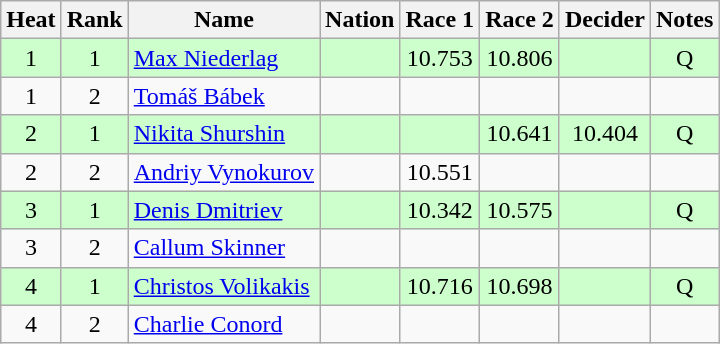<table class="wikitable sortable" style="text-align:center">
<tr>
<th>Heat</th>
<th>Rank</th>
<th>Name</th>
<th>Nation</th>
<th>Race 1</th>
<th>Race 2</th>
<th>Decider</th>
<th>Notes</th>
</tr>
<tr bgcolor=ccffcc>
<td>1</td>
<td>1</td>
<td align=left><a href='#'>Max Niederlag</a></td>
<td align=left></td>
<td>10.753</td>
<td>10.806</td>
<td></td>
<td>Q</td>
</tr>
<tr>
<td>1</td>
<td>2</td>
<td align=left><a href='#'>Tomáš Bábek</a></td>
<td align=left></td>
<td></td>
<td></td>
<td></td>
<td></td>
</tr>
<tr bgcolor=ccffcc>
<td>2</td>
<td>1</td>
<td align=left><a href='#'>Nikita Shurshin</a></td>
<td align=left></td>
<td></td>
<td>10.641</td>
<td>10.404</td>
<td>Q</td>
</tr>
<tr>
<td>2</td>
<td>2</td>
<td align=left><a href='#'>Andriy Vynokurov</a></td>
<td align=left></td>
<td>10.551</td>
<td></td>
<td></td>
<td></td>
</tr>
<tr bgcolor=ccffcc>
<td>3</td>
<td>1</td>
<td align=left><a href='#'>Denis Dmitriev</a></td>
<td align=left></td>
<td>10.342</td>
<td>10.575</td>
<td></td>
<td>Q</td>
</tr>
<tr>
<td>3</td>
<td>2</td>
<td align=left><a href='#'>Callum Skinner</a></td>
<td align=left></td>
<td></td>
<td></td>
<td></td>
<td></td>
</tr>
<tr bgcolor=ccffcc>
<td>4</td>
<td>1</td>
<td align=left><a href='#'>Christos Volikakis</a></td>
<td align=left></td>
<td>10.716</td>
<td>10.698</td>
<td></td>
<td>Q</td>
</tr>
<tr>
<td>4</td>
<td>2</td>
<td align=left><a href='#'>Charlie Conord</a></td>
<td align=left></td>
<td></td>
<td></td>
<td></td>
<td></td>
</tr>
</table>
